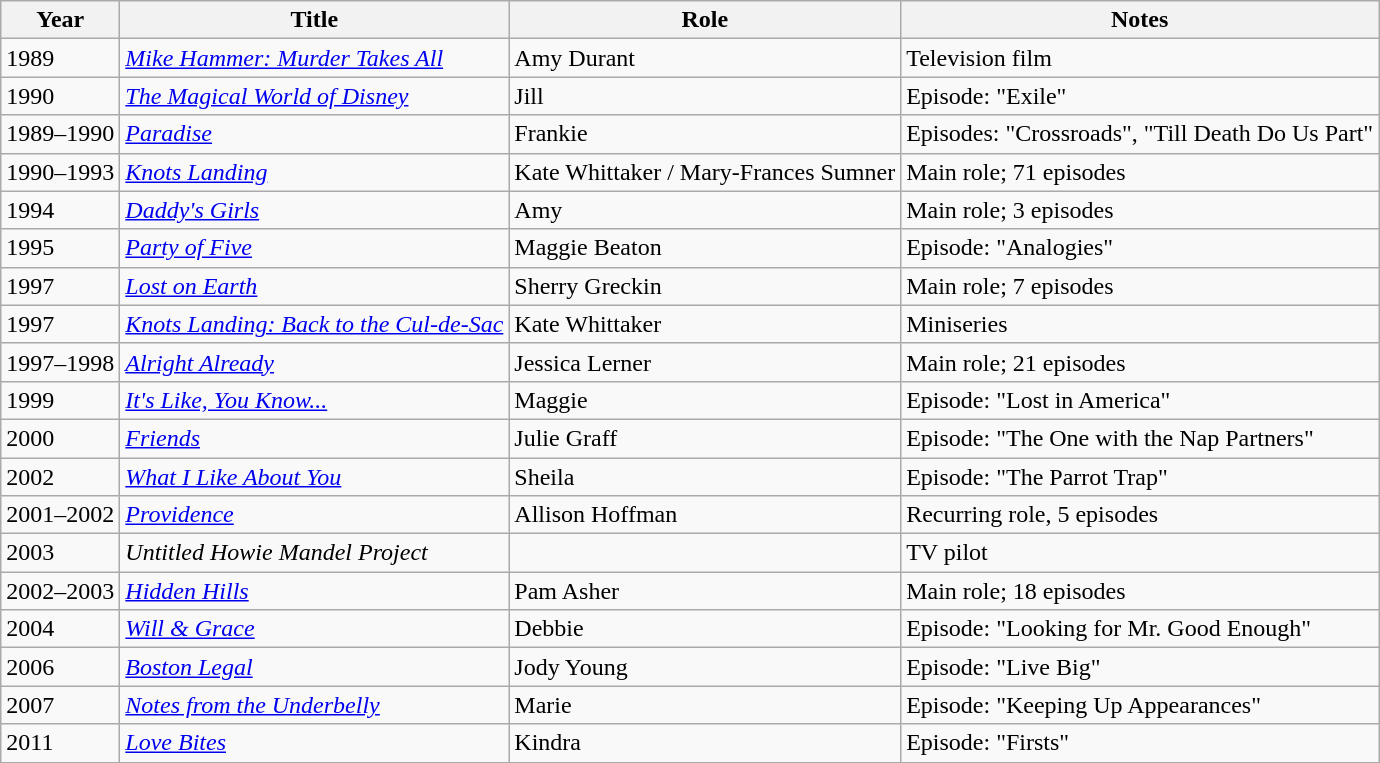<table class="wikitable sortable">
<tr>
<th>Year</th>
<th>Title</th>
<th>Role</th>
<th class="unsortable">Notes</th>
</tr>
<tr>
<td>1989</td>
<td><em><a href='#'>Mike Hammer: Murder Takes All</a></em></td>
<td>Amy Durant</td>
<td>Television film</td>
</tr>
<tr>
<td>1990</td>
<td><em><a href='#'>The Magical World of Disney</a></em></td>
<td>Jill</td>
<td>Episode: "Exile"</td>
</tr>
<tr>
<td>1989–1990</td>
<td><em><a href='#'>Paradise</a></em></td>
<td>Frankie</td>
<td>Episodes: "Crossroads", "Till Death Do Us Part"</td>
</tr>
<tr>
<td>1990–1993</td>
<td><em><a href='#'>Knots Landing</a></em></td>
<td>Kate Whittaker / Mary-Frances Sumner</td>
<td>Main role; 71 episodes</td>
</tr>
<tr>
<td>1994</td>
<td><em><a href='#'>Daddy's Girls</a></em></td>
<td>Amy</td>
<td>Main role; 3 episodes</td>
</tr>
<tr>
<td>1995</td>
<td><em><a href='#'>Party of Five</a></em></td>
<td>Maggie Beaton</td>
<td>Episode: "Analogies"</td>
</tr>
<tr>
<td>1997</td>
<td><em><a href='#'>Lost on Earth</a></em></td>
<td>Sherry Greckin</td>
<td>Main role; 7 episodes</td>
</tr>
<tr>
<td>1997</td>
<td><em><a href='#'>Knots Landing: Back to the Cul-de-Sac</a></em></td>
<td>Kate Whittaker</td>
<td>Miniseries</td>
</tr>
<tr>
<td>1997–1998</td>
<td><em><a href='#'>Alright Already</a></em></td>
<td>Jessica Lerner</td>
<td>Main role; 21 episodes</td>
</tr>
<tr>
<td>1999</td>
<td><em><a href='#'>It's Like, You Know...</a></em></td>
<td>Maggie</td>
<td>Episode: "Lost in America"</td>
</tr>
<tr>
<td>2000</td>
<td><em><a href='#'>Friends</a></em></td>
<td>Julie Graff</td>
<td>Episode: "The One with the Nap Partners"</td>
</tr>
<tr>
<td>2002</td>
<td><em><a href='#'>What I Like About You</a></em></td>
<td>Sheila</td>
<td>Episode: "The Parrot Trap"</td>
</tr>
<tr>
<td>2001–2002</td>
<td><em><a href='#'>Providence</a></em></td>
<td>Allison Hoffman</td>
<td>Recurring role, 5 episodes</td>
</tr>
<tr>
<td>2003</td>
<td><em>Untitled Howie Mandel Project</em></td>
<td></td>
<td>TV pilot</td>
</tr>
<tr>
<td>2002–2003</td>
<td><em><a href='#'>Hidden Hills</a></em></td>
<td>Pam Asher</td>
<td>Main role; 18 episodes</td>
</tr>
<tr>
<td>2004</td>
<td><em><a href='#'>Will & Grace</a></em></td>
<td>Debbie</td>
<td>Episode: "Looking for Mr. Good Enough"</td>
</tr>
<tr>
<td>2006</td>
<td><em><a href='#'>Boston Legal</a></em></td>
<td>Jody Young</td>
<td>Episode: "Live Big"</td>
</tr>
<tr>
<td>2007</td>
<td><em><a href='#'>Notes from the Underbelly</a></em></td>
<td>Marie</td>
<td>Episode: "Keeping Up Appearances"</td>
</tr>
<tr>
<td>2011</td>
<td><em><a href='#'>Love Bites</a></em></td>
<td>Kindra</td>
<td>Episode: "Firsts"</td>
</tr>
</table>
